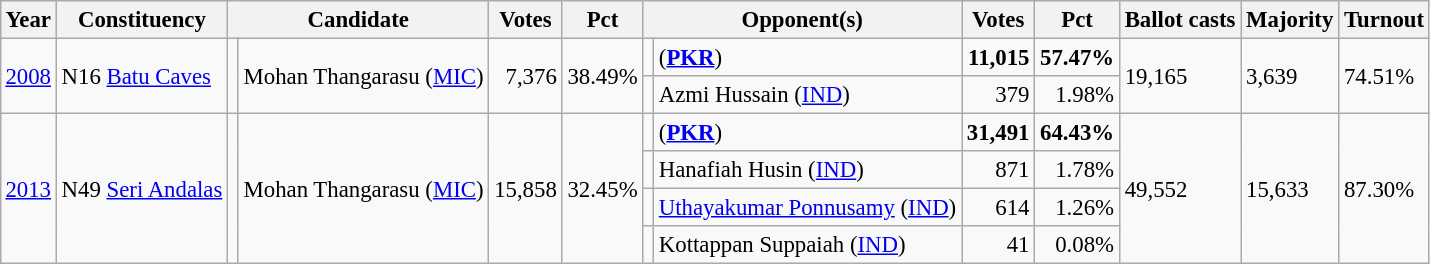<table class="wikitable" style="margin:0.5em ; font-size:95%">
<tr>
<th>Year</th>
<th>Constituency</th>
<th colspan=2>Candidate</th>
<th>Votes</th>
<th>Pct</th>
<th colspan=2>Opponent(s)</th>
<th>Votes</th>
<th>Pct</th>
<th>Ballot casts</th>
<th>Majority</th>
<th>Turnout</th>
</tr>
<tr>
<td rowspan=2><a href='#'>2008</a></td>
<td rowspan=2>N16 <a href='#'>Batu Caves</a></td>
<td rowspan=2 ></td>
<td rowspan=2>Mohan Thangarasu (<a href='#'>MIC</a>)</td>
<td rowspan=2 align=right>7,376</td>
<td rowspan=2>38.49%</td>
<td></td>
<td> (<a href='#'><strong>PKR</strong></a>)</td>
<td align=right><strong>11,015</strong></td>
<td><strong>57.47%</strong></td>
<td rowspan=2>19,165</td>
<td rowspan=2>3,639</td>
<td rowspan=2>74.51%</td>
</tr>
<tr>
<td></td>
<td>Azmi Hussain (<a href='#'>IND</a>)</td>
<td align=right>379</td>
<td align=right>1.98%</td>
</tr>
<tr>
<td rowspan=4><a href='#'>2013</a></td>
<td rowspan=4>N49 <a href='#'>Seri Andalas</a></td>
<td rowspan=4 ></td>
<td rowspan=4>Mohan Thangarasu (<a href='#'>MIC</a>)</td>
<td rowspan=4 align=right>15,858</td>
<td rowspan=4>32.45%</td>
<td></td>
<td> (<a href='#'><strong>PKR</strong></a>)</td>
<td align=right><strong>31,491</strong></td>
<td><strong>64.43%</strong></td>
<td rowspan=4>49,552</td>
<td rowspan=4>15,633</td>
<td rowspan=4>87.30%</td>
</tr>
<tr>
<td></td>
<td>Hanafiah Husin (<a href='#'>IND</a>)</td>
<td align=right>871</td>
<td align=right>1.78%</td>
</tr>
<tr>
<td></td>
<td><a href='#'>Uthayakumar Ponnusamy</a> (<a href='#'>IND</a>)</td>
<td align=right>614</td>
<td align=right>1.26%</td>
</tr>
<tr>
<td></td>
<td>Kottappan Suppaiah (<a href='#'>IND</a>)</td>
<td align=right>41</td>
<td align=right>0.08%</td>
</tr>
</table>
